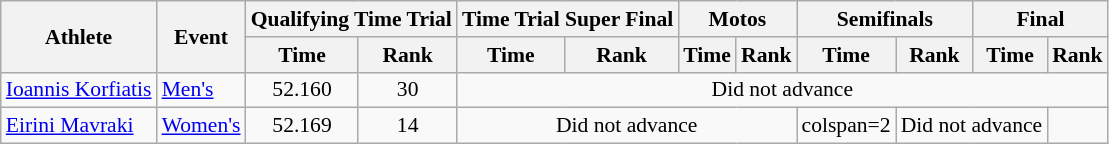<table class="wikitable" style="font-size:90%">
<tr>
<th rowspan="2">Athlete</th>
<th rowspan="2">Event</th>
<th colspan="2">Qualifying Time Trial</th>
<th colspan="2">Time Trial Super Final</th>
<th colspan="2">Motos</th>
<th colspan="2">Semifinals</th>
<th colspan="2">Final</th>
</tr>
<tr>
<th>Time</th>
<th>Rank</th>
<th>Time</th>
<th>Rank</th>
<th>Time</th>
<th>Rank</th>
<th>Time</th>
<th>Rank</th>
<th>Time</th>
<th>Rank</th>
</tr>
<tr align=center>
<td align=left><a href='#'>Ioannis Korfiatis</a></td>
<td align=left><a href='#'>Men's</a></td>
<td>52.160</td>
<td>30</td>
<td colspan=8>Did not advance</td>
</tr>
<tr align=center>
<td align=left><a href='#'>Eirini Mavraki</a></td>
<td align=left><a href='#'>Women's</a></td>
<td>52.169</td>
<td>14</td>
<td colspan=4>Did not advance</td>
<td>colspan=2 </td>
<td colspan=2>Did not advance</td>
</tr>
</table>
